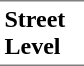<table border=0 cellspacing=0 cellpadding=3>
<tr>
<td style="border-bottom:solid 1px gray;border-top:solid 1px gray;" width=50 valign=top><strong>Street Level</strong></td>
</tr>
</table>
